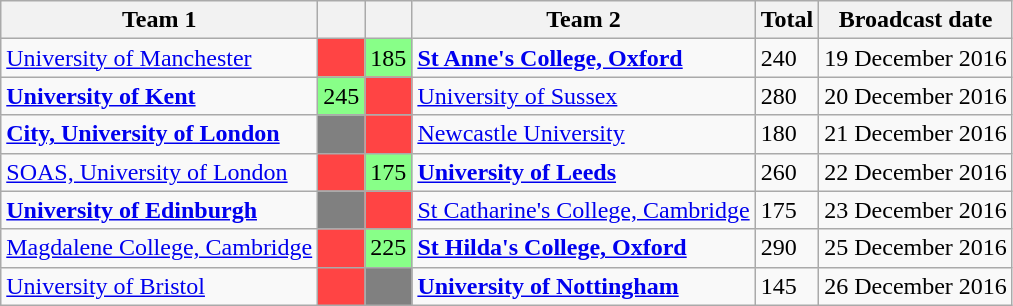<table class="wikitable">
<tr>
<th>Team 1</th>
<th></th>
<th></th>
<th>Team 2</th>
<th>Total</th>
<th>Broadcast date</th>
</tr>
<tr>
<td><a href='#'>University of Manchester</a></td>
<td style="background:#f44"></td>
<td style="background:#88ff88">185</td>
<td><strong><a href='#'>St Anne's College, Oxford</a></strong></td>
<td>240</td>
<td>19 December 2016</td>
</tr>
<tr>
<td><strong><a href='#'>University of Kent</a></strong></td>
<td style="background:#88ff88">245</td>
<td style="background:#f44"></td>
<td><a href='#'>University of Sussex</a></td>
<td>280</td>
<td>20 December 2016</td>
</tr>
<tr>
<td><strong><a href='#'>City, University of London</a></strong></td>
<td style="background:grey"></td>
<td style="background:#f44"></td>
<td><a href='#'>Newcastle University</a></td>
<td>180</td>
<td>21 December 2016</td>
</tr>
<tr>
<td><a href='#'>SOAS, University of London</a></td>
<td style="background:#f44"></td>
<td style="background:#88ff88">175</td>
<td><strong><a href='#'>University of Leeds</a></strong></td>
<td>260</td>
<td>22 December 2016</td>
</tr>
<tr>
<td><strong><a href='#'>University of Edinburgh</a></strong></td>
<td style="background:grey"></td>
<td style="background:#f44"></td>
<td><a href='#'>St Catharine's College, Cambridge</a></td>
<td>175</td>
<td>23 December 2016</td>
</tr>
<tr>
<td><a href='#'>Magdalene College, Cambridge</a></td>
<td style="background:#f44"></td>
<td style="background:#88ff88">225</td>
<td><strong><a href='#'>St Hilda's College, Oxford</a></strong></td>
<td>290</td>
<td>25 December 2016</td>
</tr>
<tr>
<td><a href='#'>University of Bristol</a></td>
<td style="background:#f44"></td>
<td style="background:grey"></td>
<td><strong><a href='#'>University of Nottingham</a></strong></td>
<td>145</td>
<td>26 December 2016</td>
</tr>
</table>
